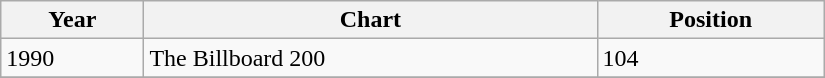<table class="wikitable" width="550">
<tr>
<th align="left" valign="top">Year</th>
<th align="left" valign="top">Chart</th>
<th align="left" valign="top">Position</th>
</tr>
<tr>
<td align="left" valign="top">1990</td>
<td align="left" valign="top">The Billboard 200</td>
<td align="left" valign="top">104</td>
</tr>
<tr>
</tr>
</table>
